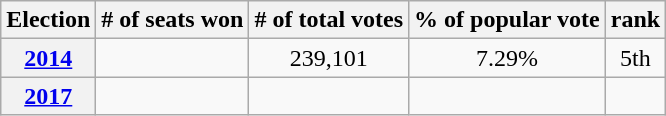<table class="wikitable" style="text-align:center">
<tr>
<th>Election</th>
<th># of seats won</th>
<th># of total votes</th>
<th>% of popular vote</th>
<th>rank</th>
</tr>
<tr>
<th><a href='#'>2014</a></th>
<td></td>
<td>239,101</td>
<td>7.29%</td>
<td>5th</td>
</tr>
<tr>
<th><a href='#'>2017</a></th>
<td></td>
<td></td>
<td></td>
<td></td>
</tr>
</table>
